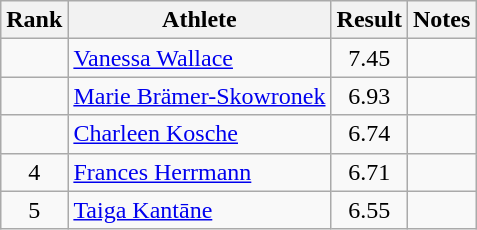<table class="wikitable sortable" style="text-align:center">
<tr>
<th>Rank</th>
<th>Athlete</th>
<th>Result</th>
<th>Notes</th>
</tr>
<tr>
<td></td>
<td style="text-align:left"><a href='#'>Vanessa Wallace</a><br></td>
<td>7.45</td>
<td></td>
</tr>
<tr>
<td></td>
<td style="text-align:left"><a href='#'>Marie Brämer-Skowronek</a><br></td>
<td>6.93</td>
<td></td>
</tr>
<tr>
<td></td>
<td style="text-align:left"><a href='#'>Charleen Kosche</a><br></td>
<td>6.74</td>
<td></td>
</tr>
<tr>
<td>4</td>
<td style="text-align:left"><a href='#'>Frances Herrmann</a><br></td>
<td>6.71</td>
<td></td>
</tr>
<tr>
<td>5</td>
<td style="text-align:left"><a href='#'>Taiga Kantāne</a><br></td>
<td>6.55</td>
<td></td>
</tr>
</table>
